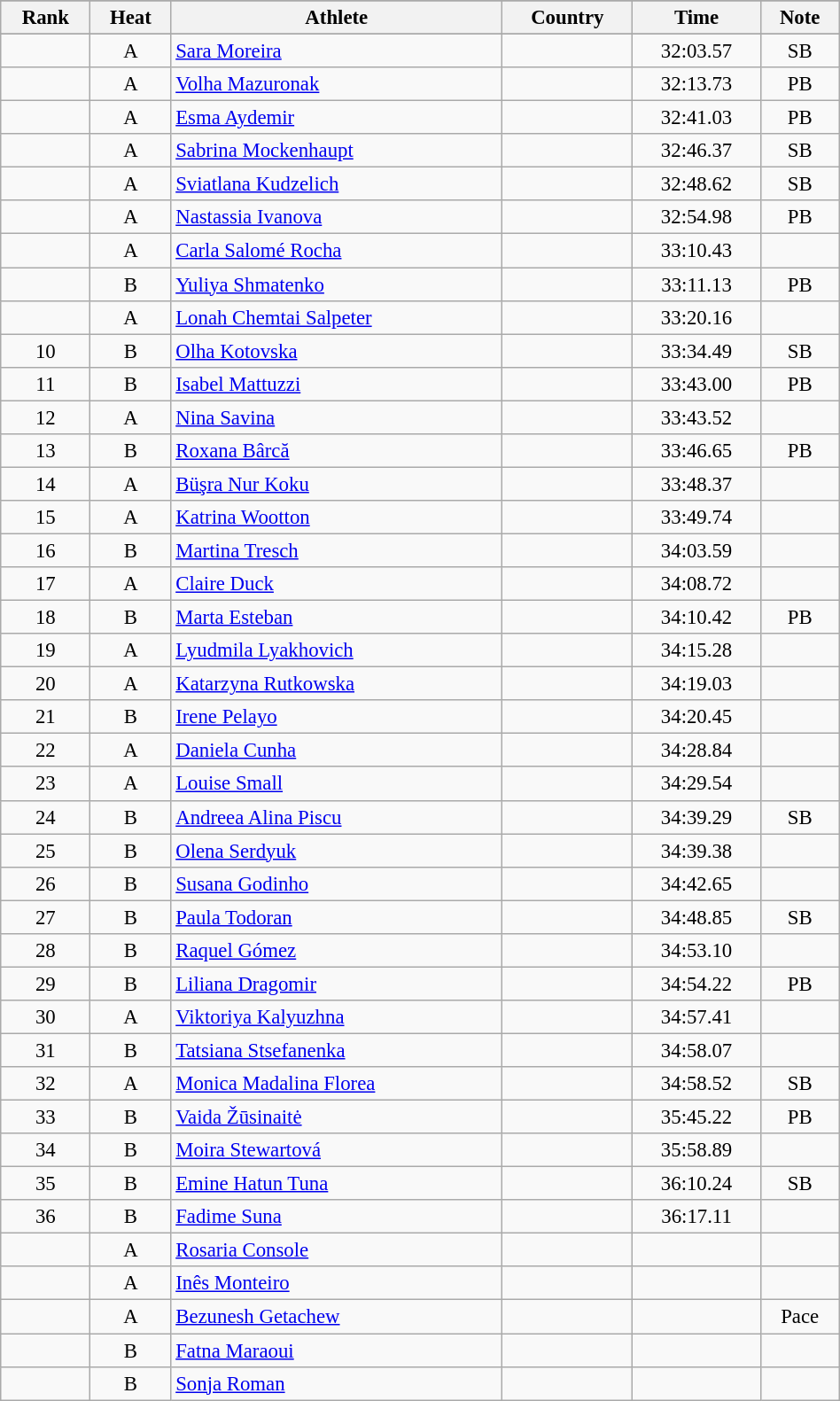<table class="wikitable sortable" style=" text-align:center; font-size:95%;" width="50%">
<tr>
</tr>
<tr>
<th>Rank</th>
<th>Heat</th>
<th>Athlete</th>
<th>Country</th>
<th>Time</th>
<th>Note</th>
</tr>
<tr>
</tr>
<tr>
<td align=center></td>
<td>A</td>
<td align=left><a href='#'>Sara Moreira</a></td>
<td align=left></td>
<td>32:03.57</td>
<td>SB</td>
</tr>
<tr>
<td align=center></td>
<td>A</td>
<td align=left><a href='#'>Volha Mazuronak</a></td>
<td align=left></td>
<td>32:13.73</td>
<td>PB</td>
</tr>
<tr>
<td align=center></td>
<td>A</td>
<td align=left><a href='#'>Esma Aydemir</a></td>
<td align=left></td>
<td>32:41.03</td>
<td>PB</td>
</tr>
<tr>
<td align=center></td>
<td>A</td>
<td align=left><a href='#'>Sabrina Mockenhaupt</a></td>
<td align=left></td>
<td>32:46.37</td>
<td>SB</td>
</tr>
<tr>
<td align=center></td>
<td>A</td>
<td align=left><a href='#'>Sviatlana Kudzelich</a></td>
<td align=left></td>
<td>32:48.62</td>
<td>SB</td>
</tr>
<tr>
<td align=center></td>
<td>A</td>
<td align=left><a href='#'>Nastassia Ivanova</a></td>
<td align=left></td>
<td>32:54.98</td>
<td>PB</td>
</tr>
<tr>
<td align=center></td>
<td>A</td>
<td align=left><a href='#'>Carla Salomé Rocha</a></td>
<td align=left></td>
<td>33:10.43</td>
<td></td>
</tr>
<tr>
<td align=center></td>
<td>B</td>
<td align=left><a href='#'>Yuliya Shmatenko</a></td>
<td align=left></td>
<td>33:11.13</td>
<td>PB</td>
</tr>
<tr>
<td align=center></td>
<td>A</td>
<td align=left><a href='#'>Lonah Chemtai Salpeter</a></td>
<td align=left></td>
<td>33:20.16</td>
<td></td>
</tr>
<tr>
<td align=center>10</td>
<td>B</td>
<td align=left><a href='#'>Olha Kotovska</a></td>
<td align=left></td>
<td>33:34.49</td>
<td>SB</td>
</tr>
<tr>
<td align=center>11</td>
<td>B</td>
<td align=left><a href='#'>Isabel Mattuzzi</a></td>
<td align=left></td>
<td>33:43.00</td>
<td>PB</td>
</tr>
<tr>
<td align=center>12</td>
<td>A</td>
<td align=left><a href='#'>Nina Savina</a></td>
<td align=left></td>
<td>33:43.52</td>
<td></td>
</tr>
<tr>
<td align=center>13</td>
<td>B</td>
<td align=left><a href='#'>Roxana Bârcă</a></td>
<td align=left></td>
<td>33:46.65</td>
<td>PB</td>
</tr>
<tr>
<td align=center>14</td>
<td>A</td>
<td align=left><a href='#'>Büşra Nur Koku</a></td>
<td align=left></td>
<td>33:48.37</td>
<td></td>
</tr>
<tr>
<td align=center>15</td>
<td>A</td>
<td align=left><a href='#'>Katrina Wootton</a></td>
<td align=left></td>
<td>33:49.74</td>
<td></td>
</tr>
<tr>
<td align=center>16</td>
<td>B</td>
<td align=left><a href='#'>Martina Tresch</a></td>
<td align=left></td>
<td>34:03.59</td>
<td></td>
</tr>
<tr>
<td align=center>17</td>
<td>A</td>
<td align=left><a href='#'>Claire Duck</a></td>
<td align=left></td>
<td>34:08.72</td>
<td></td>
</tr>
<tr>
<td align=center>18</td>
<td>B</td>
<td align=left><a href='#'>Marta Esteban</a></td>
<td align=left></td>
<td>34:10.42</td>
<td>PB</td>
</tr>
<tr>
<td align=center>19</td>
<td>A</td>
<td align=left><a href='#'>Lyudmila Lyakhovich</a></td>
<td align=left></td>
<td>34:15.28</td>
<td></td>
</tr>
<tr>
<td align=center>20</td>
<td>A</td>
<td align=left><a href='#'>Katarzyna Rutkowska</a></td>
<td align=left></td>
<td>34:19.03</td>
<td></td>
</tr>
<tr>
<td align=center>21</td>
<td>B</td>
<td align=left><a href='#'>Irene Pelayo</a></td>
<td align=left></td>
<td>34:20.45</td>
<td></td>
</tr>
<tr>
<td align=center>22</td>
<td>A</td>
<td align=left><a href='#'>Daniela Cunha</a></td>
<td align=left></td>
<td>34:28.84</td>
<td></td>
</tr>
<tr>
<td align=center>23</td>
<td>A</td>
<td align=left><a href='#'>Louise Small</a></td>
<td align=left></td>
<td>34:29.54</td>
<td></td>
</tr>
<tr>
<td align=center>24</td>
<td>B</td>
<td align=left><a href='#'>Andreea Alina Piscu</a></td>
<td align=left></td>
<td>34:39.29</td>
<td>SB</td>
</tr>
<tr>
<td align=center>25</td>
<td>B</td>
<td align=left><a href='#'>Olena Serdyuk</a></td>
<td align=left></td>
<td>34:39.38</td>
<td></td>
</tr>
<tr>
<td align=center>26</td>
<td>B</td>
<td align=left><a href='#'>Susana Godinho</a></td>
<td align=left></td>
<td>34:42.65</td>
<td></td>
</tr>
<tr>
<td align=center>27</td>
<td>B</td>
<td align=left><a href='#'>Paula Todoran</a></td>
<td align=left></td>
<td>34:48.85</td>
<td>SB</td>
</tr>
<tr>
<td align=center>28</td>
<td>B</td>
<td align=left><a href='#'>Raquel Gómez</a></td>
<td align=left></td>
<td>34:53.10</td>
<td></td>
</tr>
<tr>
<td align=center>29</td>
<td>B</td>
<td align=left><a href='#'>Liliana Dragomir</a></td>
<td align=left></td>
<td>34:54.22</td>
<td>PB</td>
</tr>
<tr>
<td align=center>30</td>
<td>A</td>
<td align=left><a href='#'>Viktoriya Kalyuzhna</a></td>
<td align=left></td>
<td>34:57.41</td>
<td></td>
</tr>
<tr>
<td align=center>31</td>
<td>B</td>
<td align=left><a href='#'>Tatsiana Stsefanenka</a></td>
<td align=left></td>
<td>34:58.07</td>
<td></td>
</tr>
<tr>
<td align=center>32</td>
<td>A</td>
<td align=left><a href='#'>Monica Madalina Florea</a></td>
<td align=left></td>
<td>34:58.52</td>
<td>SB</td>
</tr>
<tr>
<td align=center>33</td>
<td>B</td>
<td align=left><a href='#'>Vaida Žūsinaitė</a></td>
<td align=left></td>
<td>35:45.22</td>
<td>PB</td>
</tr>
<tr>
<td align=center>34</td>
<td>B</td>
<td align=left><a href='#'>Moira Stewartová</a></td>
<td align=left></td>
<td>35:58.89</td>
<td></td>
</tr>
<tr>
<td align=center>35</td>
<td>B</td>
<td align=left><a href='#'>Emine Hatun Tuna</a></td>
<td align=left></td>
<td>36:10.24</td>
<td>SB</td>
</tr>
<tr>
<td align=center>36</td>
<td>B</td>
<td align=left><a href='#'>Fadime Suna</a></td>
<td align=left></td>
<td>36:17.11</td>
<td></td>
</tr>
<tr>
<td align=center></td>
<td>A</td>
<td align=left><a href='#'>Rosaria Console</a></td>
<td align=left></td>
<td></td>
<td></td>
</tr>
<tr>
<td align=center></td>
<td>A</td>
<td align=left><a href='#'>Inês Monteiro</a></td>
<td align=left></td>
<td></td>
<td></td>
</tr>
<tr>
<td align=center></td>
<td>A</td>
<td align=left><a href='#'>Bezunesh Getachew</a></td>
<td align=left></td>
<td></td>
<td>Pace</td>
</tr>
<tr>
<td align=center></td>
<td>B</td>
<td align=left><a href='#'>Fatna Maraoui</a></td>
<td align=left></td>
<td></td>
<td></td>
</tr>
<tr>
<td align=center></td>
<td>B</td>
<td align=left><a href='#'>Sonja Roman</a></td>
<td align=left></td>
<td></td>
<td></td>
</tr>
</table>
